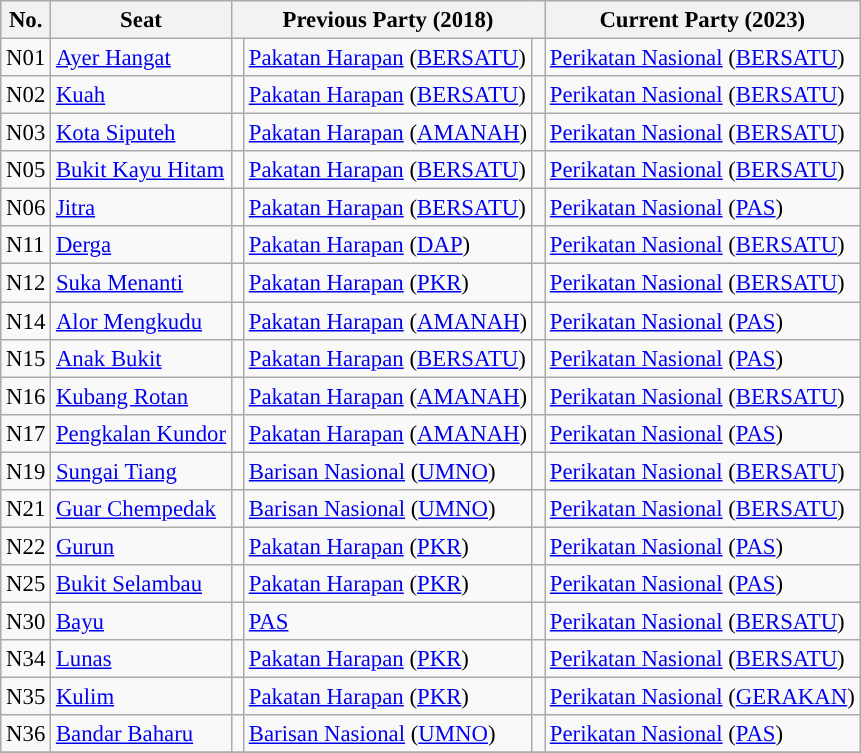<table class="wikitable sortable" style="font-size:95%;">
<tr>
<th scope="col">No.</th>
<th scope="col">Seat</th>
<th colspan="3" scope="col">Previous Party (2018)</th>
<th colspan="3" scope="col">Current Party (2023)</th>
</tr>
<tr>
<td>N01</td>
<td><a href='#'>Ayer Hangat</a></td>
<td width="1"></td>
<td><a href='#'>Pakatan Harapan</a> (<a href='#'>BERSATU</a>)</td>
<td width="1"></td>
<td><a href='#'>Perikatan Nasional</a> (<a href='#'>BERSATU</a>)</td>
</tr>
<tr>
<td>N02</td>
<td><a href='#'>Kuah</a></td>
<td width="1"></td>
<td><a href='#'>Pakatan Harapan</a> (<a href='#'>BERSATU</a>)</td>
<td width="1"></td>
<td><a href='#'>Perikatan Nasional</a> (<a href='#'>BERSATU</a>)</td>
</tr>
<tr>
<td>N03</td>
<td><a href='#'>Kota Siputeh</a></td>
<td width="1"></td>
<td><a href='#'>Pakatan Harapan</a> (<a href='#'>AMANAH</a>)</td>
<td width="1"></td>
<td><a href='#'>Perikatan Nasional</a> (<a href='#'>BERSATU</a>)</td>
</tr>
<tr>
<td>N05</td>
<td><a href='#'>Bukit Kayu Hitam</a></td>
<td width="1"></td>
<td><a href='#'>Pakatan Harapan</a> (<a href='#'>BERSATU</a>)</td>
<td width="1"></td>
<td><a href='#'>Perikatan Nasional</a> (<a href='#'>BERSATU</a>)</td>
</tr>
<tr>
<td>N06</td>
<td><a href='#'>Jitra</a></td>
<td width="1"></td>
<td><a href='#'>Pakatan Harapan</a> (<a href='#'>BERSATU</a>)</td>
<td width="1"></td>
<td><a href='#'>Perikatan Nasional</a> (<a href='#'>PAS</a>)</td>
</tr>
<tr>
<td>N11</td>
<td><a href='#'>Derga</a></td>
<td width="1"></td>
<td><a href='#'>Pakatan Harapan</a> (<a href='#'>DAP</a>)</td>
<td width="1"></td>
<td><a href='#'>Perikatan Nasional</a> (<a href='#'>BERSATU</a>)</td>
</tr>
<tr>
<td>N12</td>
<td><a href='#'>Suka Menanti</a></td>
<td width="1"></td>
<td><a href='#'>Pakatan Harapan</a> (<a href='#'>PKR</a>)</td>
<td width="1"></td>
<td><a href='#'>Perikatan Nasional</a> (<a href='#'>BERSATU</a>)</td>
</tr>
<tr>
<td>N14</td>
<td><a href='#'>Alor Mengkudu</a></td>
<td width="1"></td>
<td><a href='#'>Pakatan Harapan</a> (<a href='#'>AMANAH</a>)</td>
<td width="1"></td>
<td><a href='#'>Perikatan Nasional</a> (<a href='#'>PAS</a>)</td>
</tr>
<tr>
<td>N15</td>
<td><a href='#'>Anak Bukit</a></td>
<td width="1"></td>
<td><a href='#'>Pakatan Harapan</a> (<a href='#'>BERSATU</a>)</td>
<td width="1"></td>
<td><a href='#'>Perikatan Nasional</a> (<a href='#'>PAS</a>)</td>
</tr>
<tr>
<td>N16</td>
<td><a href='#'>Kubang Rotan</a></td>
<td width="1"></td>
<td><a href='#'>Pakatan Harapan</a> (<a href='#'>AMANAH</a>)</td>
<td width="1"></td>
<td><a href='#'>Perikatan Nasional</a> (<a href='#'>BERSATU</a>)</td>
</tr>
<tr>
<td>N17</td>
<td><a href='#'>Pengkalan Kundor</a></td>
<td width="1"></td>
<td><a href='#'>Pakatan Harapan</a> (<a href='#'>AMANAH</a>)</td>
<td width="1"></td>
<td><a href='#'>Perikatan Nasional</a> (<a href='#'>PAS</a>)</td>
</tr>
<tr>
<td>N19</td>
<td><a href='#'>Sungai Tiang</a></td>
<td width="1"></td>
<td><a href='#'>Barisan Nasional</a> (<a href='#'>UMNO</a>)</td>
<td width="1"></td>
<td><a href='#'>Perikatan Nasional</a> (<a href='#'>BERSATU</a>)</td>
</tr>
<tr>
<td>N21</td>
<td><a href='#'>Guar Chempedak</a></td>
<td width="1"></td>
<td><a href='#'>Barisan Nasional</a> (<a href='#'>UMNO</a>)</td>
<td width="1"></td>
<td><a href='#'>Perikatan Nasional</a> (<a href='#'>BERSATU</a>)</td>
</tr>
<tr>
<td>N22</td>
<td><a href='#'>Gurun</a></td>
<td width="1"></td>
<td><a href='#'>Pakatan Harapan</a> (<a href='#'>PKR</a>)</td>
<td width="1"></td>
<td><a href='#'>Perikatan Nasional</a> (<a href='#'>PAS</a>)</td>
</tr>
<tr>
<td>N25</td>
<td><a href='#'>Bukit Selambau</a></td>
<td width="1"></td>
<td><a href='#'>Pakatan Harapan</a> (<a href='#'>PKR</a>)</td>
<td width="1"></td>
<td><a href='#'>Perikatan Nasional</a> (<a href='#'>PAS</a>)</td>
</tr>
<tr>
<td>N30</td>
<td><a href='#'>Bayu</a></td>
<td width="1"></td>
<td><a href='#'>PAS</a></td>
<td width="1"></td>
<td><a href='#'>Perikatan Nasional</a> (<a href='#'>BERSATU</a>)</td>
</tr>
<tr>
<td>N34</td>
<td><a href='#'>Lunas</a></td>
<td width="1"></td>
<td><a href='#'>Pakatan Harapan</a> (<a href='#'>PKR</a>)</td>
<td width="1"></td>
<td><a href='#'>Perikatan Nasional</a> (<a href='#'>BERSATU</a>)</td>
</tr>
<tr>
<td>N35</td>
<td><a href='#'>Kulim</a></td>
<td width="1"></td>
<td><a href='#'>Pakatan Harapan</a> (<a href='#'>PKR</a>)</td>
<td width="1"></td>
<td><a href='#'>Perikatan Nasional</a> (<a href='#'>GERAKAN</a>)</td>
</tr>
<tr>
<td>N36</td>
<td><a href='#'>Bandar Baharu</a></td>
<td width="1"></td>
<td><a href='#'>Barisan Nasional</a> (<a href='#'>UMNO</a>)</td>
<td width="1"></td>
<td><a href='#'>Perikatan Nasional</a> (<a href='#'>PAS</a>)</td>
</tr>
<tr>
</tr>
</table>
